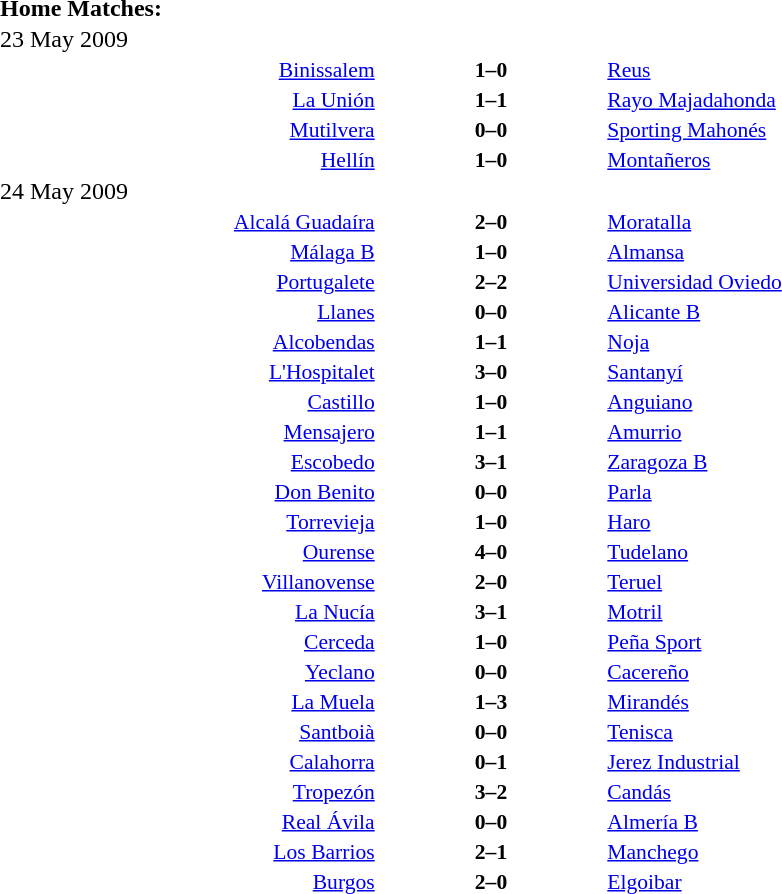<table width=100% cellspacing=1>
<tr>
<th width=20%></th>
<th width=12%></th>
<th width=20%></th>
<th></th>
</tr>
<tr>
<td><strong>Home Matches:</strong></td>
</tr>
<tr>
<td>23 May 2009</td>
</tr>
<tr style=font-size:90%>
<td align=right><a href='#'>Binissalem</a></td>
<td align=center><strong>1–0</strong></td>
<td><a href='#'>Reus</a></td>
</tr>
<tr style=font-size:90%>
<td align=right><a href='#'>La Unión</a></td>
<td align=center><strong>1–1</strong></td>
<td><a href='#'>Rayo Majadahonda</a></td>
</tr>
<tr style=font-size:90%>
<td align=right><a href='#'>Mutilvera</a></td>
<td align=center><strong>0–0</strong></td>
<td><a href='#'>Sporting Mahonés</a></td>
</tr>
<tr style=font-size:90%>
<td align=right><a href='#'>Hellín</a></td>
<td align=center><strong>1–0</strong></td>
<td><a href='#'>Montañeros</a></td>
</tr>
<tr>
<td>24 May 2009</td>
</tr>
<tr style=font-size:90%>
<td align=right><a href='#'>Alcalá Guadaíra</a></td>
<td align=center><strong>2–0</strong></td>
<td><a href='#'>Moratalla</a></td>
</tr>
<tr style=font-size:90%>
<td align=right><a href='#'>Málaga B</a></td>
<td align=center><strong>1–0</strong></td>
<td><a href='#'>Almansa</a></td>
</tr>
<tr style=font-size:90%>
<td align=right><a href='#'>Portugalete</a></td>
<td align=center><strong>2–2</strong></td>
<td><a href='#'>Universidad Oviedo</a></td>
</tr>
<tr style=font-size:90%>
<td align=right><a href='#'>Llanes</a></td>
<td align=center><strong>0–0</strong></td>
<td><a href='#'>Alicante B</a></td>
</tr>
<tr style=font-size:90%>
<td align=right><a href='#'>Alcobendas</a></td>
<td align=center><strong>1–1</strong></td>
<td><a href='#'>Noja</a></td>
</tr>
<tr style=font-size:90%>
<td align=right><a href='#'>L'Hospitalet</a></td>
<td align=center><strong>3–0</strong></td>
<td><a href='#'>Santanyí</a></td>
</tr>
<tr style=font-size:90%>
<td align=right><a href='#'>Castillo</a></td>
<td align=center><strong>1–0</strong></td>
<td><a href='#'>Anguiano</a></td>
</tr>
<tr style=font-size:90%>
<td align=right><a href='#'>Mensajero</a></td>
<td align=center><strong>1–1</strong></td>
<td><a href='#'>Amurrio</a></td>
</tr>
<tr style=font-size:90%>
<td align=right><a href='#'>Escobedo</a></td>
<td align=center><strong>3–1</strong></td>
<td><a href='#'>Zaragoza B</a></td>
</tr>
<tr style=font-size:90%>
<td align=right><a href='#'>Don Benito</a></td>
<td align=center><strong>0–0</strong></td>
<td><a href='#'>Parla</a></td>
</tr>
<tr style=font-size:90%>
<td align=right><a href='#'>Torrevieja</a></td>
<td align=center><strong>1–0</strong></td>
<td><a href='#'>Haro</a></td>
</tr>
<tr style=font-size:90%>
<td align=right><a href='#'>Ourense</a></td>
<td align=center><strong>4–0</strong></td>
<td><a href='#'>Tudelano</a></td>
</tr>
<tr style=font-size:90%>
<td align=right><a href='#'>Villanovense</a></td>
<td align=center><strong>2–0</strong></td>
<td><a href='#'>Teruel</a></td>
</tr>
<tr style=font-size:90%>
<td align=right><a href='#'>La Nucía</a></td>
<td align=center><strong>3–1</strong></td>
<td><a href='#'>Motril</a></td>
</tr>
<tr style=font-size:90%>
<td align=right><a href='#'>Cerceda</a></td>
<td align=center><strong>1–0</strong></td>
<td><a href='#'>Peña Sport</a></td>
</tr>
<tr style=font-size:90%>
<td align=right><a href='#'>Yeclano</a></td>
<td align=center><strong>0–0</strong></td>
<td><a href='#'>Cacereño</a></td>
</tr>
<tr style=font-size:90%>
<td align=right><a href='#'>La Muela</a></td>
<td align=center><strong>1–3</strong></td>
<td><a href='#'>Mirandés</a></td>
</tr>
<tr style=font-size:90%>
<td align=right><a href='#'>Santboià</a></td>
<td align=center><strong>0–0</strong></td>
<td><a href='#'>Tenisca</a></td>
</tr>
<tr style=font-size:90%>
<td align=right><a href='#'>Calahorra</a></td>
<td align=center><strong>0–1</strong></td>
<td><a href='#'>Jerez Industrial</a></td>
</tr>
<tr style=font-size:90%>
<td align=right><a href='#'>Tropezón</a></td>
<td align=center><strong>3–2</strong></td>
<td><a href='#'>Candás</a></td>
</tr>
<tr style=font-size:90%>
<td align=right><a href='#'>Real Ávila</a></td>
<td align=center><strong>0–0</strong></td>
<td><a href='#'>Almería B</a></td>
</tr>
<tr style=font-size:90%>
<td align=right><a href='#'>Los Barrios</a></td>
<td align=center><strong>2–1</strong></td>
<td><a href='#'>Manchego</a></td>
</tr>
<tr style=font-size:90%>
<td align=right><a href='#'>Burgos</a></td>
<td align=center><strong>2–0</strong></td>
<td><a href='#'>Elgoibar</a></td>
</tr>
</table>
